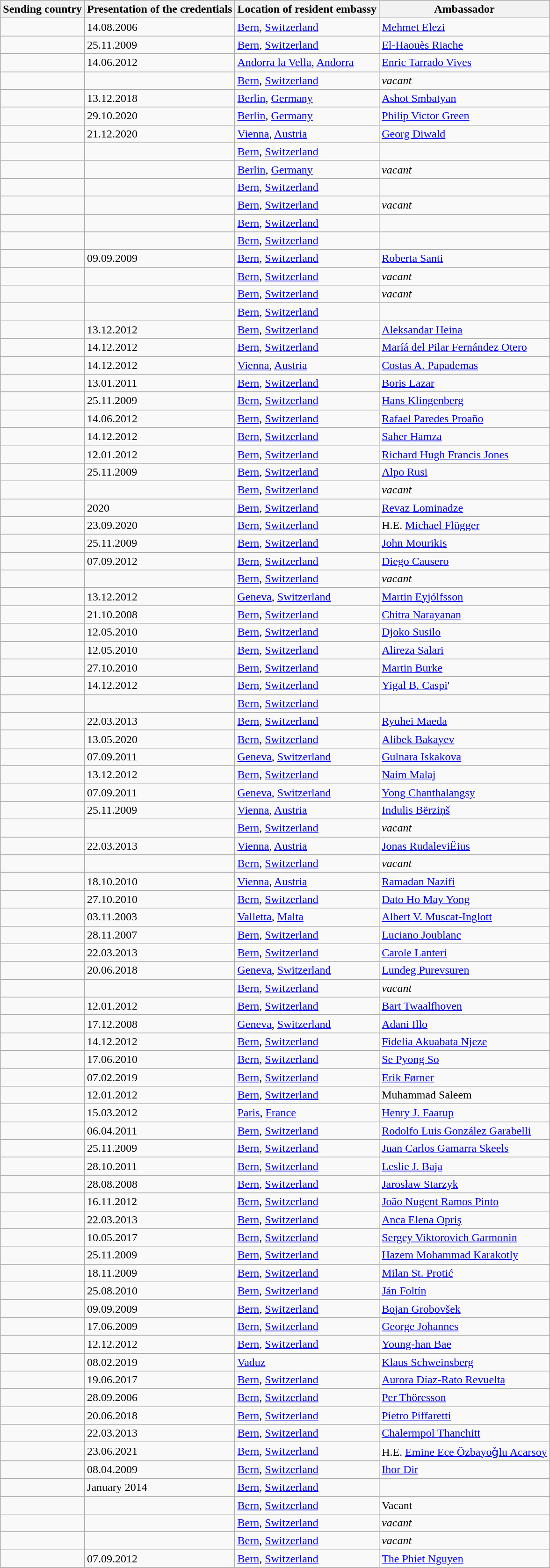<table class="wikitable sortable">
<tr>
<th>Sending country</th>
<th>Presentation of the credentials</th>
<th>Location of resident embassy</th>
<th>Ambassador</th>
</tr>
<tr>
<td></td>
<td>14.08.2006</td>
<td><a href='#'>Bern</a>, <a href='#'>Switzerland</a></td>
<td><a href='#'>Mehmet Elezi</a></td>
</tr>
<tr>
<td></td>
<td>25.11.2009</td>
<td><a href='#'>Bern</a>, <a href='#'>Switzerland</a></td>
<td><a href='#'>El-Haouès Riache</a></td>
</tr>
<tr>
<td></td>
<td>14.06.2012</td>
<td><a href='#'>Andorra la Vella</a>, <a href='#'>Andorra</a></td>
<td><a href='#'>Enric Tarrado Vives</a></td>
</tr>
<tr>
<td></td>
<td></td>
<td><a href='#'>Bern</a>, <a href='#'>Switzerland</a></td>
<td><em>vacant</em></td>
</tr>
<tr>
<td></td>
<td>13.12.2018</td>
<td><a href='#'>Berlin</a>, <a href='#'>Germany</a></td>
<td><a href='#'>Ashot Smbatyan</a></td>
</tr>
<tr>
<td></td>
<td>29.10.2020</td>
<td><a href='#'>Berlin</a>, <a href='#'>Germany</a></td>
<td><a href='#'>Philip Victor Green</a></td>
</tr>
<tr>
<td></td>
<td>21.12.2020</td>
<td><a href='#'>Vienna</a>, <a href='#'>Austria</a></td>
<td><a href='#'>Georg Diwald</a></td>
</tr>
<tr>
<td></td>
<td></td>
<td><a href='#'>Bern</a>, <a href='#'>Switzerland</a></td>
<td></td>
</tr>
<tr>
<td></td>
<td></td>
<td><a href='#'>Berlin</a>, <a href='#'>Germany</a></td>
<td><em>vacant</em></td>
</tr>
<tr>
<td></td>
<td></td>
<td><a href='#'>Bern</a>, <a href='#'>Switzerland</a></td>
<td></td>
</tr>
<tr>
<td></td>
<td></td>
<td><a href='#'>Bern</a>, <a href='#'>Switzerland</a></td>
<td><em>vacant</em></td>
</tr>
<tr>
<td></td>
<td></td>
<td><a href='#'>Bern</a>, <a href='#'>Switzerland</a></td>
<td></td>
</tr>
<tr>
<td></td>
<td></td>
<td><a href='#'>Bern</a>, <a href='#'>Switzerland</a></td>
<td></td>
</tr>
<tr>
<td></td>
<td>09.09.2009</td>
<td><a href='#'>Bern</a>, <a href='#'>Switzerland</a></td>
<td><a href='#'>Roberta Santi</a></td>
</tr>
<tr>
<td></td>
<td></td>
<td><a href='#'>Bern</a>, <a href='#'>Switzerland</a></td>
<td><em>vacant</em></td>
</tr>
<tr>
<td></td>
<td></td>
<td><a href='#'>Bern</a>, <a href='#'>Switzerland</a></td>
<td><em>vacant</em></td>
</tr>
<tr>
<td></td>
<td></td>
<td><a href='#'>Bern</a>, <a href='#'>Switzerland</a></td>
<td></td>
</tr>
<tr>
<td></td>
<td>13.12.2012</td>
<td><a href='#'>Bern</a>, <a href='#'>Switzerland</a></td>
<td><a href='#'>Aleksandar Heina</a></td>
</tr>
<tr>
<td></td>
<td>14.12.2012</td>
<td><a href='#'>Bern</a>, <a href='#'>Switzerland</a></td>
<td><a href='#'>Maríá del Pilar Fernández Otero</a></td>
</tr>
<tr>
<td></td>
<td>14.12.2012</td>
<td><a href='#'>Vienna</a>, <a href='#'>Austria</a></td>
<td><a href='#'>Costas A. Papademas</a></td>
</tr>
<tr>
<td></td>
<td>13.01.2011</td>
<td><a href='#'>Bern</a>, <a href='#'>Switzerland</a></td>
<td><a href='#'>Boris Lazar</a></td>
</tr>
<tr>
<td></td>
<td>25.11.2009</td>
<td><a href='#'>Bern</a>, <a href='#'>Switzerland</a></td>
<td><a href='#'>Hans Klingenberg</a></td>
</tr>
<tr>
<td></td>
<td>14.06.2012</td>
<td><a href='#'>Bern</a>, <a href='#'>Switzerland</a></td>
<td><a href='#'>Rafael Paredes Proaño</a></td>
</tr>
<tr>
<td></td>
<td>14.12.2012</td>
<td><a href='#'>Bern</a>, <a href='#'>Switzerland</a></td>
<td><a href='#'>Saher Hamza</a></td>
</tr>
<tr>
<td></td>
<td>12.01.2012</td>
<td><a href='#'>Bern</a>, <a href='#'>Switzerland</a></td>
<td><a href='#'>Richard Hugh Francis Jones</a></td>
</tr>
<tr>
<td></td>
<td>25.11.2009</td>
<td><a href='#'>Bern</a>, <a href='#'>Switzerland</a></td>
<td><a href='#'>Alpo Rusi</a></td>
</tr>
<tr>
<td></td>
<td></td>
<td><a href='#'>Bern</a>, <a href='#'>Switzerland</a></td>
<td><em>vacant</em></td>
</tr>
<tr>
<td></td>
<td>2020</td>
<td><a href='#'>Bern</a>, <a href='#'>Switzerland</a></td>
<td><a href='#'>Revaz Lominadze</a></td>
</tr>
<tr>
<td></td>
<td>23.09.2020</td>
<td><a href='#'>Bern</a>, <a href='#'>Switzerland</a></td>
<td>H.E. <a href='#'>Michael Flügger</a></td>
</tr>
<tr>
<td></td>
<td>25.11.2009</td>
<td><a href='#'>Bern</a>, <a href='#'>Switzerland</a></td>
<td><a href='#'>John Mourikis</a></td>
</tr>
<tr>
<td></td>
<td>07.09.2012</td>
<td><a href='#'>Bern</a>, <a href='#'>Switzerland</a></td>
<td><a href='#'>Diego Causero</a></td>
</tr>
<tr>
<td></td>
<td></td>
<td><a href='#'>Bern</a>, <a href='#'>Switzerland</a></td>
<td><em>vacant</em></td>
</tr>
<tr>
<td></td>
<td>13.12.2012</td>
<td><a href='#'>Geneva</a>, <a href='#'>Switzerland</a></td>
<td><a href='#'>Martin Eyjólfsson</a></td>
</tr>
<tr>
<td></td>
<td>21.10.2008</td>
<td><a href='#'>Bern</a>, <a href='#'>Switzerland</a></td>
<td><a href='#'>Chitra Narayanan</a></td>
</tr>
<tr>
<td></td>
<td>12.05.2010</td>
<td><a href='#'>Bern</a>, <a href='#'>Switzerland</a></td>
<td><a href='#'>Djoko Susilo</a></td>
</tr>
<tr>
<td></td>
<td>12.05.2010</td>
<td><a href='#'>Bern</a>, <a href='#'>Switzerland</a></td>
<td><a href='#'>Alireza Salari</a></td>
</tr>
<tr>
<td></td>
<td>27.10.2010</td>
<td><a href='#'>Bern</a>, <a href='#'>Switzerland</a></td>
<td><a href='#'>Martin Burke</a></td>
</tr>
<tr>
<td></td>
<td>14.12.2012</td>
<td><a href='#'>Bern</a>, <a href='#'>Switzerland</a></td>
<td><a href='#'>Yigal B. Caspi</a>'</td>
</tr>
<tr>
<td></td>
<td></td>
<td><a href='#'>Bern</a>, <a href='#'>Switzerland</a></td>
<td></td>
</tr>
<tr>
<td></td>
<td>22.03.2013</td>
<td><a href='#'>Bern</a>, <a href='#'>Switzerland</a></td>
<td><a href='#'>Ryuhei Maeda</a></td>
</tr>
<tr>
<td></td>
<td>13.05.2020</td>
<td><a href='#'>Bern</a>, <a href='#'>Switzerland</a></td>
<td><a href='#'>Alibek Bakayev</a></td>
</tr>
<tr>
<td></td>
<td>07.09.2011</td>
<td><a href='#'>Geneva</a>, <a href='#'>Switzerland</a></td>
<td><a href='#'>Gulnara Iskakova</a></td>
</tr>
<tr>
<td></td>
<td>13.12.2012</td>
<td><a href='#'>Bern</a>, <a href='#'>Switzerland</a></td>
<td><a href='#'>Naim Malaj</a></td>
</tr>
<tr>
<td></td>
<td>07.09.2011</td>
<td><a href='#'>Geneva</a>, <a href='#'>Switzerland</a></td>
<td><a href='#'>Yong Chanthalangsy</a></td>
</tr>
<tr>
<td></td>
<td>25.11.2009</td>
<td><a href='#'>Vienna</a>, <a href='#'>Austria</a></td>
<td><a href='#'>Indulis Bërziņš</a></td>
</tr>
<tr>
<td></td>
<td></td>
<td><a href='#'>Bern</a>, <a href='#'>Switzerland</a></td>
<td><em>vacant</em></td>
</tr>
<tr>
<td></td>
<td>22.03.2013</td>
<td><a href='#'>Vienna</a>, <a href='#'>Austria</a></td>
<td><a href='#'>Jonas RudaleviËius</a></td>
</tr>
<tr>
<td></td>
<td></td>
<td><a href='#'>Bern</a>, <a href='#'>Switzerland</a></td>
<td><em>vacant</em></td>
</tr>
<tr>
<td></td>
<td>18.10.2010</td>
<td><a href='#'>Vienna</a>, <a href='#'>Austria</a></td>
<td><a href='#'>Ramadan Nazifi</a></td>
</tr>
<tr>
<td></td>
<td>27.10.2010</td>
<td><a href='#'>Bern</a>, <a href='#'>Switzerland</a></td>
<td><a href='#'>Dato Ho May Yong</a></td>
</tr>
<tr>
<td></td>
<td>03.11.2003</td>
<td><a href='#'>Valletta</a>, <a href='#'>Malta</a></td>
<td><a href='#'>Albert V. Muscat-Inglott</a></td>
</tr>
<tr>
<td></td>
<td>28.11.2007</td>
<td><a href='#'>Bern</a>, <a href='#'>Switzerland</a></td>
<td><a href='#'>Luciano Joublanc</a></td>
</tr>
<tr>
<td></td>
<td>22.03.2013</td>
<td><a href='#'>Bern</a>, <a href='#'>Switzerland</a></td>
<td><a href='#'>Carole Lanteri</a></td>
</tr>
<tr>
<td></td>
<td>20.06.2018</td>
<td><a href='#'>Geneva</a>, <a href='#'>Switzerland</a></td>
<td><a href='#'>Lundeg Purevsuren</a></td>
</tr>
<tr>
<td></td>
<td></td>
<td><a href='#'>Bern</a>, <a href='#'>Switzerland</a></td>
<td><em>vacant</em></td>
</tr>
<tr>
<td></td>
<td>12.01.2012</td>
<td><a href='#'>Bern</a>, <a href='#'>Switzerland</a></td>
<td><a href='#'>Bart Twaalfhoven</a></td>
</tr>
<tr>
<td></td>
<td>17.12.2008</td>
<td><a href='#'>Geneva</a>, <a href='#'>Switzerland</a></td>
<td><a href='#'>Adani Illo</a></td>
</tr>
<tr>
<td></td>
<td>14.12.2012</td>
<td><a href='#'>Bern</a>, <a href='#'>Switzerland</a></td>
<td><a href='#'>Fidelia Akuabata Njeze</a></td>
</tr>
<tr>
<td></td>
<td>17.06.2010</td>
<td><a href='#'>Bern</a>, <a href='#'>Switzerland</a></td>
<td><a href='#'>Se Pyong So</a></td>
</tr>
<tr>
<td></td>
<td>07.02.2019</td>
<td><a href='#'>Bern</a>, <a href='#'>Switzerland</a></td>
<td><a href='#'>Erik Førner</a></td>
</tr>
<tr>
<td></td>
<td>12.01.2012</td>
<td><a href='#'>Bern</a>, <a href='#'>Switzerland</a></td>
<td>Muhammad Saleem</td>
</tr>
<tr>
<td></td>
<td>15.03.2012</td>
<td><a href='#'>Paris</a>, <a href='#'>France</a></td>
<td><a href='#'>Henry J. Faarup</a></td>
</tr>
<tr>
<td></td>
<td>06.04.2011</td>
<td><a href='#'>Bern</a>, <a href='#'>Switzerland</a></td>
<td><a href='#'>Rodolfo Luis González Garabelli</a></td>
</tr>
<tr>
<td></td>
<td>25.11.2009</td>
<td><a href='#'>Bern</a>, <a href='#'>Switzerland</a></td>
<td><a href='#'>Juan Carlos Gamarra Skeels</a></td>
</tr>
<tr>
<td></td>
<td>28.10.2011</td>
<td><a href='#'>Bern</a>, <a href='#'>Switzerland</a></td>
<td><a href='#'>Leslie J. Baja</a></td>
</tr>
<tr>
<td></td>
<td>28.08.2008</td>
<td><a href='#'>Bern</a>, <a href='#'>Switzerland</a></td>
<td><a href='#'>Jarosław Starzyk</a></td>
</tr>
<tr>
<td></td>
<td>16.11.2012</td>
<td><a href='#'>Bern</a>, <a href='#'>Switzerland</a></td>
<td><a href='#'>João Nugent Ramos Pinto</a></td>
</tr>
<tr>
<td></td>
<td>22.03.2013</td>
<td><a href='#'>Bern</a>, <a href='#'>Switzerland</a></td>
<td><a href='#'>Anca Elena Opriş</a></td>
</tr>
<tr>
<td></td>
<td>10.05.2017</td>
<td><a href='#'>Bern</a>, <a href='#'>Switzerland</a></td>
<td><a href='#'>Sergey Viktorovich Garmonin</a></td>
</tr>
<tr>
<td></td>
<td>25.11.2009</td>
<td><a href='#'>Bern</a>, <a href='#'>Switzerland</a></td>
<td><a href='#'>Hazem Mohammad Karakotly</a></td>
</tr>
<tr>
<td></td>
<td>18.11.2009</td>
<td><a href='#'>Bern</a>, <a href='#'>Switzerland</a></td>
<td><a href='#'>Milan St. Protić</a></td>
</tr>
<tr>
<td></td>
<td>25.08.2010</td>
<td><a href='#'>Bern</a>, <a href='#'>Switzerland</a></td>
<td><a href='#'>Ján Foltín</a></td>
</tr>
<tr>
<td></td>
<td>09.09.2009</td>
<td><a href='#'>Bern</a>, <a href='#'>Switzerland</a></td>
<td><a href='#'>Bojan Grobovšek</a></td>
</tr>
<tr>
<td></td>
<td>17.06.2009</td>
<td><a href='#'>Bern</a>, <a href='#'>Switzerland</a></td>
<td><a href='#'>George Johannes</a></td>
</tr>
<tr>
<td></td>
<td>12.12.2012</td>
<td><a href='#'>Bern</a>, <a href='#'>Switzerland</a></td>
<td><a href='#'>Young-han Bae</a></td>
</tr>
<tr>
<td></td>
<td>08.02.2019</td>
<td><a href='#'>Vaduz</a></td>
<td><a href='#'>Klaus Schweinsberg</a></td>
</tr>
<tr>
<td></td>
<td>19.06.2017</td>
<td><a href='#'>Bern</a>, <a href='#'>Switzerland</a></td>
<td><a href='#'>Aurora Díaz-Rato Revuelta</a></td>
</tr>
<tr>
<td></td>
<td>28.09.2006</td>
<td><a href='#'>Bern</a>, <a href='#'>Switzerland</a></td>
<td><a href='#'>Per Thöresson</a></td>
</tr>
<tr>
<td></td>
<td>20.06.2018</td>
<td><a href='#'>Bern</a>, <a href='#'>Switzerland</a></td>
<td><a href='#'>Pietro Piffaretti</a></td>
</tr>
<tr>
<td></td>
<td>22.03.2013</td>
<td><a href='#'>Bern</a>, <a href='#'>Switzerland</a></td>
<td><a href='#'>Chalermpol Thanchitt</a></td>
</tr>
<tr>
<td></td>
<td>23.06.2021</td>
<td><a href='#'>Bern</a>, <a href='#'>Switzerland</a></td>
<td>H.E. <a href='#'>Emine Ece Özbayoǧlu Acarsoy</a></td>
</tr>
<tr>
<td></td>
<td>08.04.2009</td>
<td><a href='#'>Bern</a>, <a href='#'>Switzerland</a></td>
<td><a href='#'>Ihor Dir</a></td>
</tr>
<tr>
<td></td>
<td>January 2014</td>
<td><a href='#'>Bern</a>, <a href='#'>Switzerland</a></td>
<td></td>
</tr>
<tr>
<td></td>
<td></td>
<td><a href='#'>Bern</a>, <a href='#'>Switzerland</a></td>
<td>Vacant</td>
</tr>
<tr>
<td></td>
<td></td>
<td><a href='#'>Bern</a>, <a href='#'>Switzerland</a></td>
<td><em>vacant</em></td>
</tr>
<tr>
<td></td>
<td></td>
<td><a href='#'>Bern</a>, <a href='#'>Switzerland</a></td>
<td><em>vacant</em></td>
</tr>
<tr>
<td></td>
<td>07.09.2012</td>
<td><a href='#'>Bern</a>, <a href='#'>Switzerland</a></td>
<td><a href='#'>The Phiet Nguyen</a></td>
</tr>
</table>
